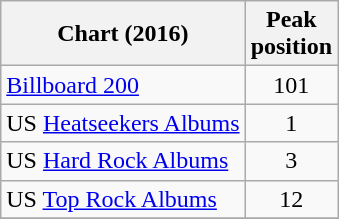<table class="wikitable">
<tr>
<th>Chart (2016)</th>
<th>Peak<br>position</th>
</tr>
<tr>
<td><a href='#'>Billboard 200</a></td>
<td align="center">101</td>
</tr>
<tr>
<td>US <a href='#'>Heatseekers Albums</a></td>
<td align="center">1</td>
</tr>
<tr>
<td>US <a href='#'>Hard Rock Albums</a></td>
<td align="center">3</td>
</tr>
<tr>
<td>US <a href='#'>Top Rock Albums</a></td>
<td align="center">12</td>
</tr>
<tr>
</tr>
</table>
